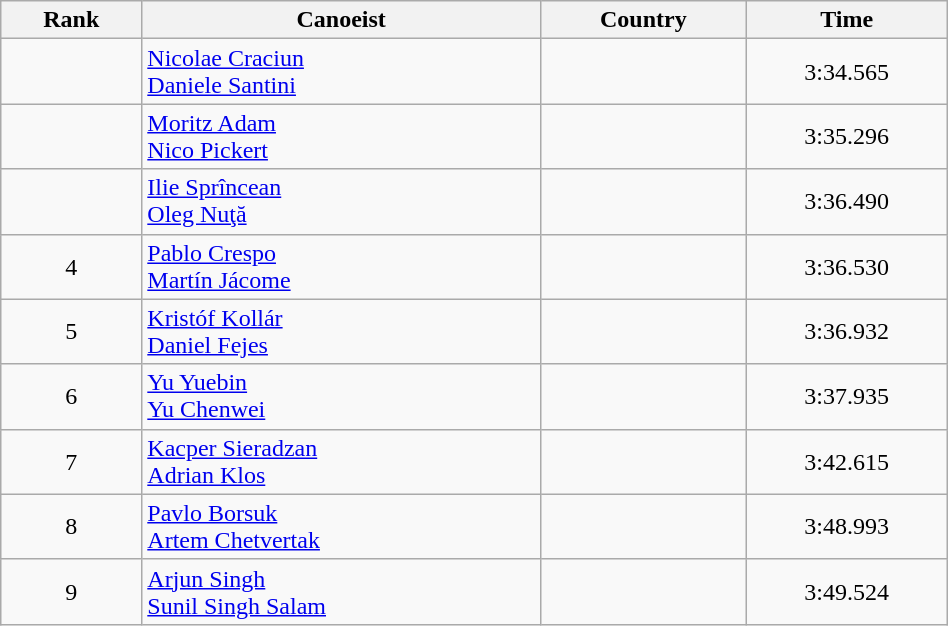<table class="wikitable" style="text-align:center;width: 50%">
<tr>
<th>Rank</th>
<th>Canoeist</th>
<th>Country</th>
<th>Time</th>
</tr>
<tr>
<td></td>
<td align="left"><a href='#'>Nicolae Craciun</a><br><a href='#'>Daniele Santini</a></td>
<td align="left"></td>
<td>3:34.565</td>
</tr>
<tr>
<td></td>
<td align="left"><a href='#'>Moritz Adam</a><br><a href='#'>Nico Pickert</a></td>
<td align="left"></td>
<td>3:35.296</td>
</tr>
<tr>
<td></td>
<td align="left"><a href='#'>Ilie Sprîncean</a><br><a href='#'>Oleg Nuţă</a></td>
<td align="left"></td>
<td>3:36.490</td>
</tr>
<tr>
<td>4</td>
<td align="left"><a href='#'>Pablo Crespo</a><br><a href='#'>Martín Jácome</a></td>
<td align="left"></td>
<td>3:36.530</td>
</tr>
<tr>
<td>5</td>
<td align="left"><a href='#'>Kristóf Kollár</a><br><a href='#'>Daniel Fejes</a></td>
<td align="left"></td>
<td>3:36.932</td>
</tr>
<tr>
<td>6</td>
<td align="left"><a href='#'>Yu Yuebin</a><br><a href='#'>Yu Chenwei</a></td>
<td align="left"></td>
<td>3:37.935</td>
</tr>
<tr>
<td>7</td>
<td align="left"><a href='#'>Kacper Sieradzan</a><br><a href='#'>Adrian Klos</a></td>
<td align="left"></td>
<td>3:42.615</td>
</tr>
<tr>
<td>8</td>
<td align="left"><a href='#'>Pavlo Borsuk</a><br><a href='#'>Artem Chetvertak</a></td>
<td align="left"></td>
<td>3:48.993</td>
</tr>
<tr>
<td>9</td>
<td align="left"><a href='#'>Arjun Singh</a><br><a href='#'>Sunil Singh Salam</a></td>
<td align="left"></td>
<td>3:49.524</td>
</tr>
</table>
